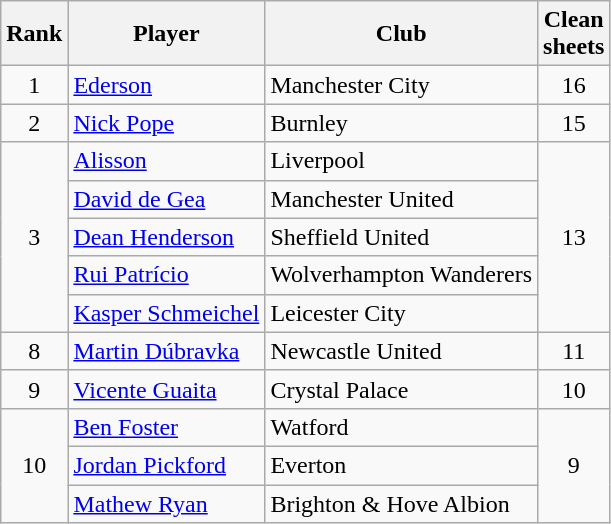<table class="wikitable" style="text-align:center">
<tr>
<th>Rank</th>
<th>Player</th>
<th>Club</th>
<th>Clean<br>sheets</th>
</tr>
<tr>
<td>1</td>
<td align="left"> <a href='#'>Ederson</a></td>
<td align="left">Manchester City</td>
<td>16</td>
</tr>
<tr>
<td>2</td>
<td align="left"> <a href='#'>Nick Pope</a></td>
<td align="left">Burnley</td>
<td>15</td>
</tr>
<tr>
<td rowspan=5>3</td>
<td align="left"> <a href='#'>Alisson</a></td>
<td align="left">Liverpool</td>
<td rowspan=5>13</td>
</tr>
<tr>
<td align="left"> <a href='#'>David de Gea</a></td>
<td align="left">Manchester United</td>
</tr>
<tr>
<td align="left"> <a href='#'>Dean Henderson</a></td>
<td align="left">Sheffield United</td>
</tr>
<tr>
<td align="left"> <a href='#'>Rui Patrício</a></td>
<td align="left">Wolverhampton Wanderers</td>
</tr>
<tr>
<td align="left"> <a href='#'>Kasper Schmeichel</a></td>
<td align="left">Leicester City</td>
</tr>
<tr>
<td>8</td>
<td align="left"> <a href='#'>Martin Dúbravka</a></td>
<td align="left">Newcastle United</td>
<td>11</td>
</tr>
<tr>
<td>9</td>
<td align="left"> <a href='#'>Vicente Guaita</a></td>
<td align="left">Crystal Palace</td>
<td>10</td>
</tr>
<tr>
<td rowspan=3>10</td>
<td align="left"> <a href='#'>Ben Foster</a></td>
<td align="left">Watford</td>
<td rowspan=3>9</td>
</tr>
<tr>
<td align="left"> <a href='#'>Jordan Pickford</a></td>
<td align="left">Everton</td>
</tr>
<tr>
<td align="left"> <a href='#'>Mathew Ryan</a></td>
<td align="left">Brighton & Hove Albion</td>
</tr>
</table>
